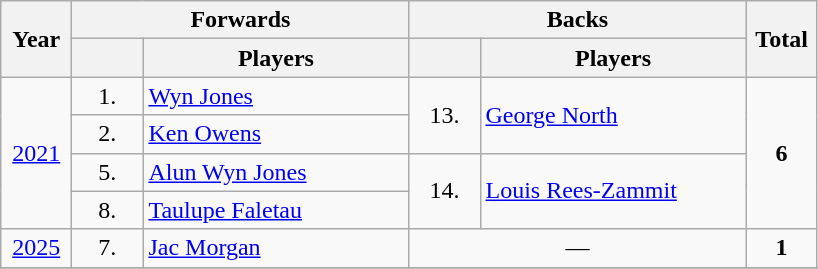<table class="wikitable">
<tr>
<th width=40 rowspan=2>Year</th>
<th colspan=2>Forwards</th>
<th colspan=2>Backs</th>
<th width=40 rowspan=2>Total</th>
</tr>
<tr>
<th width=40></th>
<th width=170>Players</th>
<th width=40></th>
<th width=170>Players</th>
</tr>
<tr>
<td align=center rowspan=4><a href='#'>2021</a></td>
<td align=center>1.</td>
<td><a href='#'>Wyn Jones</a></td>
<td align=center rowspan=2>13.</td>
<td rowspan=2><a href='#'>George North</a></td>
<td align=center rowspan=4><strong>6</strong></td>
</tr>
<tr>
<td align=center>2.</td>
<td><a href='#'>Ken Owens</a></td>
</tr>
<tr>
<td align=center>5.</td>
<td><a href='#'>Alun Wyn Jones</a></td>
<td align=center rowspan=2>14.</td>
<td rowspan=2><a href='#'>Louis Rees-Zammit</a></td>
</tr>
<tr>
<td align=center>8.</td>
<td><a href='#'>Taulupe Faletau</a></td>
</tr>
<tr>
<td align=center><a href='#'>2025</a></td>
<td align=center>7.</td>
<td><a href='#'>Jac Morgan</a></td>
<td align=center colspan=2>—</td>
<td align=center><strong>1</strong></td>
</tr>
<tr>
</tr>
</table>
